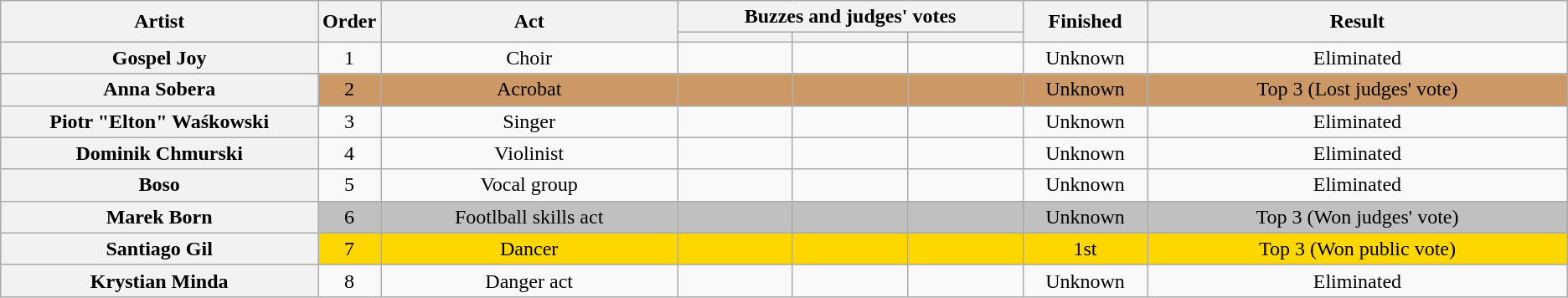<table class="wikitable plainrowheaders sortable" style="text-align:center;">
<tr>
<th scope="col" rowspan=2 class="unsortable" style="width:17em;">Artist</th>
<th scope="col" rowspan=2 style="width:1em;">Order</th>
<th scope="col" rowspan=2 class="unsortable" style="width:16em;">Act</th>
<th scope="col" colspan=3 class="unsortable" style="width:18em;">Buzzes and judges' votes</th>
<th scope="col" rowspan=2 style="width:6em;">Finished</th>
<th scope="col" rowspan=2 style="width:23em;">Result</th>
</tr>
<tr>
<th scope="col" style="width:6em;"></th>
<th scope="col" style="width:6em;"></th>
<th scope="col" style="width:6em;"></th>
</tr>
<tr>
<th scope="row">Gospel Joy</th>
<td>1</td>
<td>Choir</td>
<td></td>
<td></td>
<td></td>
<td>Unknown</td>
<td>Eliminated</td>
</tr>
<tr style="background:#c96;">
<th scope="row">Anna Sobera</th>
<td>2</td>
<td>Acrobat</td>
<td></td>
<td></td>
<td></td>
<td>Unknown</td>
<td>Top 3 (Lost judges' vote)</td>
</tr>
<tr>
<th scope="row">Piotr "Elton" Waśkowski</th>
<td>3</td>
<td>Singer</td>
<td></td>
<td></td>
<td></td>
<td>Unknown</td>
<td>Eliminated</td>
</tr>
<tr>
<th scope="row">Dominik Chmurski</th>
<td>4</td>
<td>Violinist</td>
<td></td>
<td></td>
<td></td>
<td>Unknown</td>
<td>Eliminated</td>
</tr>
<tr>
<th scope="row">Boso</th>
<td>5</td>
<td>Vocal group</td>
<td></td>
<td></td>
<td></td>
<td>Unknown</td>
<td>Eliminated</td>
</tr>
<tr style="background:silver;">
<th scope="row">Marek Born</th>
<td>6</td>
<td>Footlball skills act</td>
<td></td>
<td></td>
<td></td>
<td>Unknown</td>
<td>Top 3 (Won judges' vote)</td>
</tr>
<tr style="background:gold;">
<th scope="row">Santiago Gil</th>
<td>7</td>
<td>Dancer</td>
<td></td>
<td></td>
<td></td>
<td>1st</td>
<td>Top 3 (Won public vote)</td>
</tr>
<tr>
<th scope="row">Krystian Minda</th>
<td>8</td>
<td>Danger act</td>
<td></td>
<td></td>
<td></td>
<td>Unknown</td>
<td>Eliminated</td>
</tr>
</table>
